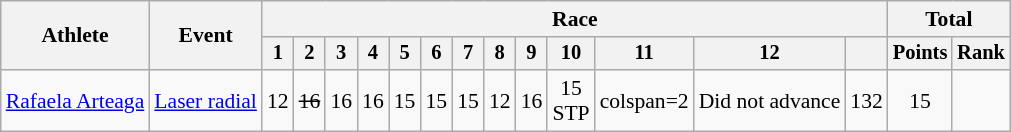<table class=wikitable style=font-size:90%;text-align:center>
<tr>
<th rowspan=2>Athlete</th>
<th rowspan=2>Event</th>
<th colspan=13>Race</th>
<th colspan=2>Total</th>
</tr>
<tr style=font-size:95%>
<th>1</th>
<th>2</th>
<th>3</th>
<th>4</th>
<th>5</th>
<th>6</th>
<th>7</th>
<th>8</th>
<th>9</th>
<th>10</th>
<th>11</th>
<th>12</th>
<th></th>
<th>Points</th>
<th>Rank</th>
</tr>
<tr>
<td align=left><a href='#'>Rafaela Arteaga</a></td>
<td align=left><a href='#'>Laser radial</a></td>
<td>12</td>
<td><s>16</s></td>
<td>16</td>
<td>16</td>
<td>15</td>
<td>15</td>
<td>15</td>
<td>12</td>
<td>16</td>
<td>15<br>STP</td>
<td>colspan=2 </td>
<td>Did not advance</td>
<td>132</td>
<td>15</td>
</tr>
</table>
